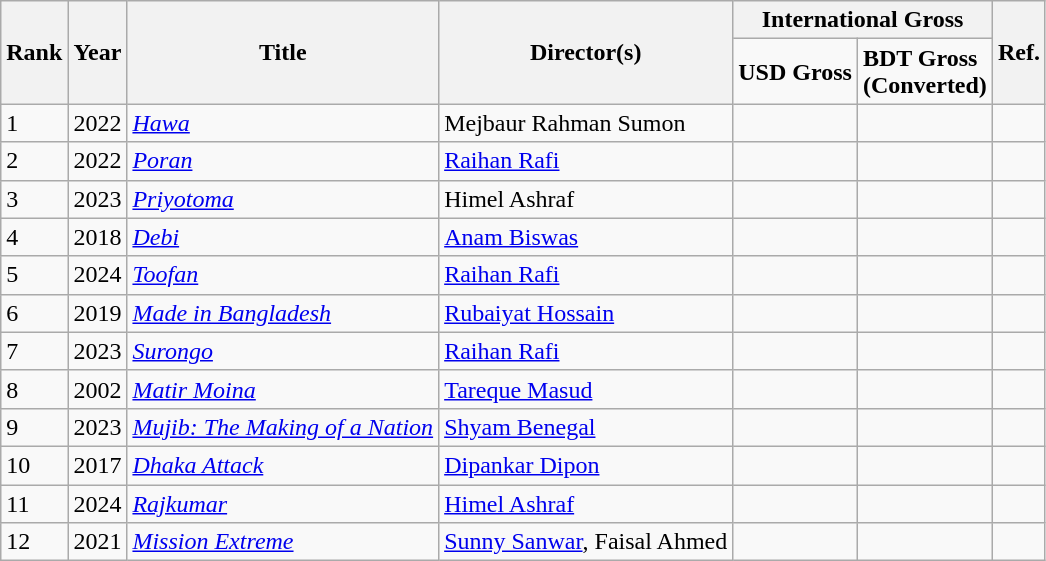<table class="wikitable">
<tr>
<th rowspan="2">Rank</th>
<th rowspan="2">Year</th>
<th rowspan="2">Title</th>
<th rowspan="2">Director(s)</th>
<th colspan="2">International Gross</th>
<th rowspan="2">Ref.</th>
</tr>
<tr>
<td><strong>USD Gross</strong></td>
<td><strong>BDT Gross</strong><br><strong>(Converted)</strong></td>
</tr>
<tr>
<td>1</td>
<td>2022</td>
<td><em><a href='#'>Hawa</a></em></td>
<td>Mejbaur Rahman Sumon</td>
<td></td>
<td></td>
<td><br></td>
</tr>
<tr>
<td>2</td>
<td>2022</td>
<td><a href='#'><em>Poran</em></a></td>
<td><a href='#'>Raihan Rafi</a></td>
<td></td>
<td></td>
<td></td>
</tr>
<tr>
<td>3</td>
<td>2023</td>
<td><em><a href='#'>Priyotoma</a></em></td>
<td>Himel Ashraf</td>
<td></td>
<td></td>
<td><br></td>
</tr>
<tr>
<td>4</td>
<td>2018</td>
<td><em><a href='#'>Debi</a></em></td>
<td><a href='#'>Anam Biswas</a></td>
<td></td>
<td></td>
<td></td>
</tr>
<tr>
<td>5</td>
<td>2024</td>
<td><em><a href='#'>Toofan</a></em></td>
<td><a href='#'>Raihan Rafi</a></td>
<td></td>
<td></td>
<td></td>
</tr>
<tr>
<td>6</td>
<td>2019</td>
<td><em><a href='#'>Made in Bangladesh</a></em></td>
<td><a href='#'>Rubaiyat Hossain</a></td>
<td></td>
<td></td>
<td></td>
</tr>
<tr>
<td>7</td>
<td>2023</td>
<td><em><a href='#'>Surongo</a></em></td>
<td><a href='#'>Raihan Rafi</a></td>
<td></td>
<td></td>
<td></td>
</tr>
<tr>
<td>8</td>
<td>2002</td>
<td><em><a href='#'>Matir Moina</a></em></td>
<td><a href='#'>Tareque Masud</a></td>
<td></td>
<td></td>
<td></td>
</tr>
<tr>
<td>9</td>
<td>2023</td>
<td><em><a href='#'>Mujib: The Making of a Nation</a></em></td>
<td><a href='#'>Shyam Benegal</a></td>
<td></td>
<td></td>
<td></td>
</tr>
<tr>
<td>10</td>
<td>2017</td>
<td><em><a href='#'>Dhaka Attack</a></em></td>
<td><a href='#'>Dipankar Dipon</a></td>
<td></td>
<td></td>
<td></td>
</tr>
<tr>
<td>11</td>
<td>2024</td>
<td><em><a href='#'>Rajkumar</a></em></td>
<td><a href='#'>Himel Ashraf</a></td>
<td></td>
<td></td>
<td></td>
</tr>
<tr>
<td>12</td>
<td>2021</td>
<td><em><a href='#'>Mission Extreme</a></em></td>
<td><a href='#'>Sunny Sanwar</a>, Faisal Ahmed</td>
<td></td>
<td></td>
<td></td>
</tr>
</table>
